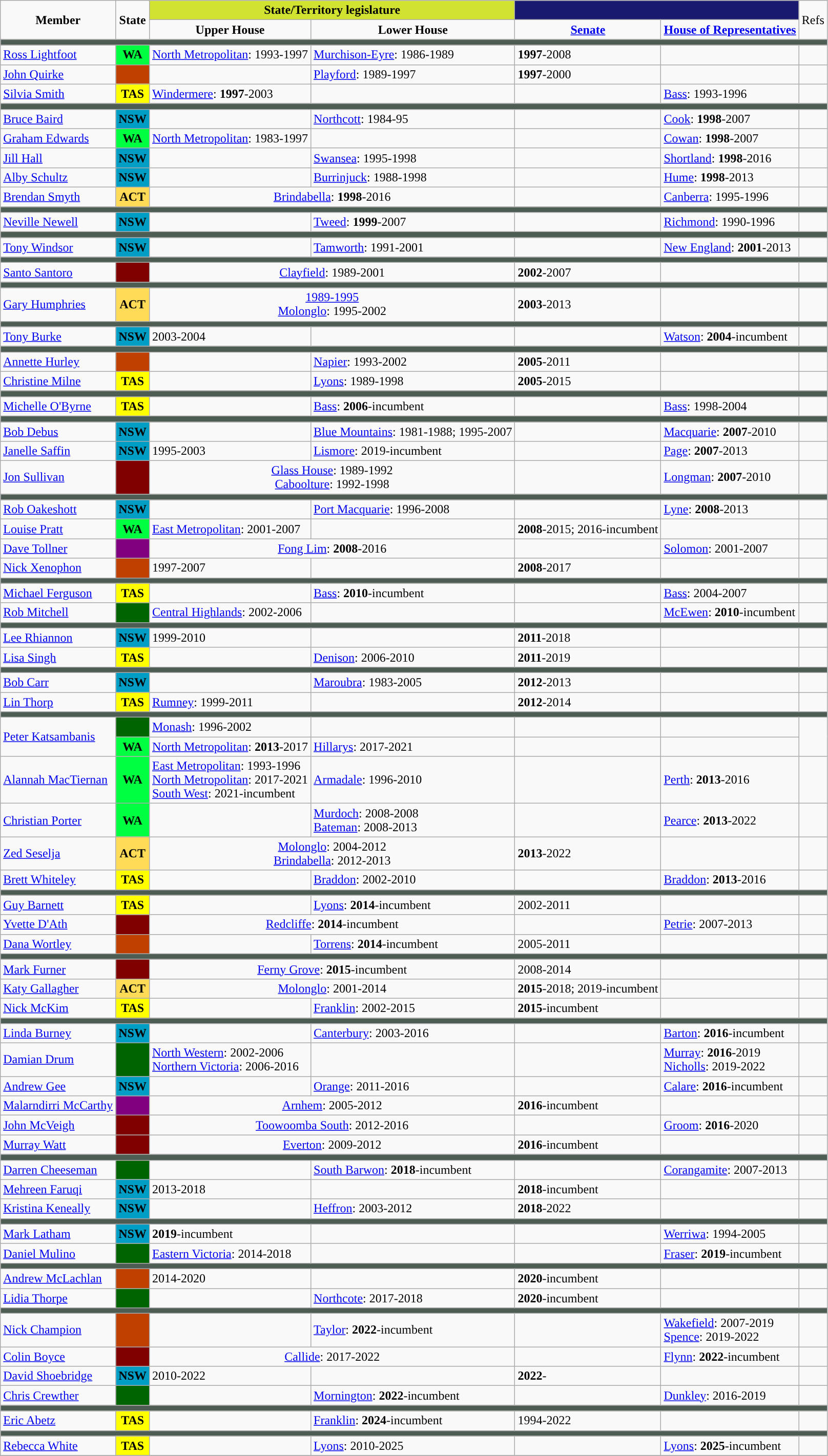<table Class="wikitable">
<tr>
<td rowspan="2" align=center><strong>Member</strong></td>
<td rowspan="2" align=center><strong>State</strong></td>
<td style="background:#D1E231" align=center colspan="2"><strong>State/Territory legislature</strong></td>
<td style="background:#191970" align=center colspan="2"></td>
<td rowspan="2">Refs</td>
</tr>
<tr>
<td align=center><strong>Upper House</strong></td>
<td align=center><strong>Lower House</strong></td>
<td align=center><a href='#'><strong>Senate</strong></a></td>
<td align=center><a href='#'><strong>House of Representatives</strong></a></td>
</tr>
<tr>
<td style="background:#4D5D53" align=center colspan="7"></td>
</tr>
<tr>
<td><a href='#'>Ross Lightfoot</a></td>
<td align=center style="background:#00FF40"><strong>WA</strong></td>
<td><a href='#'>North Metropolitan</a>: 1993-1997</td>
<td><a href='#'>Murchison-Eyre</a>: 1986-1989</td>
<td><strong>1997</strong>-2008</td>
<td></td>
<td></td>
</tr>
<tr>
<td><a href='#'>John Quirke</a></td>
<td align=center style="background:#C04000"></td>
<td></td>
<td><a href='#'>Playford</a>: 1989-1997</td>
<td><strong>1997</strong>-2000</td>
<td></td>
<td></td>
</tr>
<tr>
<td><a href='#'>Silvia Smith</a></td>
<td align=center style="background:yellow"><strong>TAS</strong></td>
<td><a href='#'>Windermere</a>: <strong>1997</strong>-2003</td>
<td></td>
<td></td>
<td><a href='#'>Bass</a>: 1993-1996</td>
<td></td>
</tr>
<tr>
<td style="background:#4D5D53" align=center colspan="7"></td>
</tr>
<tr>
<td><a href='#'>Bruce Baird</a></td>
<td align=center style="background:#009DC4"><strong>NSW</strong></td>
<td></td>
<td><a href='#'>Northcott</a>: 1984-95</td>
<td></td>
<td><a href='#'>Cook</a>: <strong>1998</strong>-2007</td>
<td></td>
</tr>
<tr>
<td><a href='#'>Graham Edwards</a></td>
<td align=center style="background:#00FF40"><strong>WA</strong></td>
<td><a href='#'>North Metropolitan</a>: 1983-1997</td>
<td></td>
<td></td>
<td><a href='#'>Cowan</a>: <strong>1998</strong>-2007</td>
<td></td>
</tr>
<tr>
<td><a href='#'>Jill Hall</a></td>
<td align=center style="background:#009DC4"><strong>NSW</strong></td>
<td></td>
<td><a href='#'>Swansea</a>: 1995-1998</td>
<td></td>
<td><a href='#'>Shortland</a>: <strong>1998</strong>-2016</td>
<td></td>
</tr>
<tr>
<td><a href='#'>Alby Schultz</a></td>
<td align=center style="background:#009DC4"><strong>NSW</strong></td>
<td></td>
<td><a href='#'>Burrinjuck</a>: 1988-1998</td>
<td></td>
<td><a href='#'>Hume</a>: <strong>1998</strong>-2013</td>
<td></td>
</tr>
<tr>
<td><a href='#'>Brendan Smyth</a></td>
<td align=center style="background:#FFDB58"><strong>ACT</strong></td>
<td colspan="2" align=center><a href='#'>Brindabella</a>: <strong>1998</strong>-2016</td>
<td></td>
<td><a href='#'>Canberra</a>: 1995-1996</td>
<td></td>
</tr>
<tr>
<td style="background:#4D5D53" align=center colspan="7"></td>
</tr>
<tr>
<td><a href='#'>Neville Newell</a></td>
<td align=center style="background:#009DC4"><strong>NSW</strong></td>
<td></td>
<td><a href='#'>Tweed</a>: <strong>1999</strong>-2007</td>
<td></td>
<td><a href='#'>Richmond</a>: 1990-1996</td>
<td></td>
</tr>
<tr>
<td style="background:#4D5D53" align=center colspan="7"></td>
</tr>
<tr>
<td><a href='#'>Tony Windsor</a></td>
<td align=center style="background:#009DC4"><strong>NSW</strong></td>
<td></td>
<td><a href='#'>Tamworth</a>: 1991-2001</td>
<td></td>
<td><a href='#'>New England</a>: <strong>2001</strong>-2013</td>
<td></td>
</tr>
<tr>
<td style="background:#4D5D53" align=center colspan="7"></td>
</tr>
<tr>
<td><a href='#'>Santo Santoro</a></td>
<td align=center style="background:maroon"></td>
<td colspan="2" align=center><a href='#'>Clayfield</a>: 1989-2001</td>
<td><strong>2002</strong>-2007</td>
<td></td>
<td></td>
</tr>
<tr>
<td style="background:#4D5D53" align=center colspan="7"></td>
</tr>
<tr>
<td><a href='#'>Gary Humphries</a></td>
<td align=center style="background:#FFDB58"><strong>ACT</strong></td>
<td colspan="2" align=center><a href='#'>1989-1995</a><br><a href='#'>Molonglo</a>: 1995-2002</td>
<td><strong>2003</strong>-2013</td>
<td></td>
<td></td>
</tr>
<tr>
<td style="background:#4D5D53" align=center colspan="7"></td>
</tr>
<tr>
<td><a href='#'>Tony Burke</a></td>
<td align=center style="background:#009DC4"><strong>NSW</strong></td>
<td>2003-2004</td>
<td></td>
<td></td>
<td><a href='#'>Watson</a>: <strong>2004</strong>-incumbent</td>
<td></td>
</tr>
<tr>
<td style="background:#4D5D53" align=center colspan="7"></td>
</tr>
<tr>
<td><a href='#'>Annette Hurley</a></td>
<td align=center style="background:#C04000"></td>
<td></td>
<td><a href='#'>Napier</a>: 1993-2002</td>
<td><strong>2005</strong>-2011</td>
<td></td>
<td></td>
</tr>
<tr>
<td><a href='#'>Christine Milne</a></td>
<td align=center style="background:yellow"><strong>TAS</strong></td>
<td></td>
<td><a href='#'>Lyons</a>: 1989-1998</td>
<td><strong>2005</strong>-2015</td>
<td></td>
<td></td>
</tr>
<tr>
<td style="background:#4D5D53" align=center colspan="7"></td>
</tr>
<tr>
<td><a href='#'>Michelle O'Byrne</a></td>
<td align=center style="background:yellow"><strong>TAS</strong></td>
<td></td>
<td><a href='#'>Bass</a>: <strong>2006</strong>-incumbent</td>
<td></td>
<td><a href='#'>Bass</a>: 1998-2004</td>
<td></td>
</tr>
<tr>
<td style="background:#4D5D53" align=center colspan="7"></td>
</tr>
<tr>
<td><a href='#'>Bob Debus</a></td>
<td align=center style="background:#009DC4"><strong>NSW</strong></td>
<td></td>
<td><a href='#'>Blue Mountains</a>: 1981-1988; 1995-2007</td>
<td></td>
<td><a href='#'>Macquarie</a>: <strong>2007</strong>-2010</td>
<td></td>
</tr>
<tr>
<td><a href='#'>Janelle Saffin</a></td>
<td align=center style="background:#009DC4"><strong>NSW</strong></td>
<td>1995-2003</td>
<td><a href='#'>Lismore</a>: 2019-incumbent</td>
<td></td>
<td><a href='#'>Page</a>: <strong>2007</strong>-2013</td>
<td></td>
</tr>
<tr>
<td><a href='#'>Jon Sullivan</a></td>
<td align=center style="background:maroon"></td>
<td colspan="2" align=center><a href='#'>Glass House</a>: 1989-1992<br><a href='#'>Caboolture</a>: 1992-1998</td>
<td></td>
<td><a href='#'>Longman</a>: <strong>2007</strong>-2010</td>
<td></td>
</tr>
<tr>
<td style="background:#4D5D53" align=center colspan="7"></td>
</tr>
<tr>
<td><a href='#'>Rob Oakeshott</a></td>
<td align=center style="background:#009DC4"><strong>NSW</strong></td>
<td></td>
<td><a href='#'>Port Macquarie</a>: 1996-2008</td>
<td></td>
<td><a href='#'>Lyne</a>: <strong>2008</strong>-2013</td>
<td></td>
</tr>
<tr>
<td><a href='#'>Louise Pratt</a></td>
<td align=center style="background:#00FF40"><strong>WA</strong></td>
<td><a href='#'>East Metropolitan</a>: 2001-2007</td>
<td></td>
<td><strong>2008</strong>-2015; 2016-incumbent</td>
<td></td>
<td></td>
</tr>
<tr>
<td><a href='#'>Dave Tollner</a></td>
<td align=center style="background:purple"></td>
<td colspan="2" align=center><a href='#'>Fong Lim</a>: <strong>2008</strong>-2016</td>
<td></td>
<td><a href='#'>Solomon</a>: 2001-2007</td>
<td></td>
</tr>
<tr>
<td><a href='#'>Nick Xenophon</a></td>
<td align=center style="background:#C04000"></td>
<td>1997-2007</td>
<td></td>
<td><strong>2008</strong>-2017</td>
<td></td>
<td></td>
</tr>
<tr>
<td style="background:#4D5D53" align=center colspan="7"></td>
</tr>
<tr>
<td><a href='#'>Michael Ferguson</a></td>
<td align=center style="background:yellow"><strong>TAS</strong></td>
<td></td>
<td><a href='#'>Bass</a>: <strong>2010</strong>-incumbent</td>
<td></td>
<td><a href='#'>Bass</a>: 2004-2007</td>
<td></td>
</tr>
<tr>
<td><a href='#'>Rob Mitchell</a></td>
<td align=center style="background:darkgreen"></td>
<td><a href='#'>Central Highlands</a>: 2002-2006</td>
<td></td>
<td></td>
<td><a href='#'>McEwen</a>: <strong>2010</strong>-incumbent</td>
<td></td>
</tr>
<tr>
<td style="background:#4D5D53" align=center colspan="7"></td>
</tr>
<tr>
<td><a href='#'>Lee Rhiannon</a></td>
<td align=center style="background:#009DC4"><strong>NSW</strong></td>
<td>1999-2010</td>
<td></td>
<td><strong>2011</strong>-2018</td>
<td></td>
<td></td>
</tr>
<tr>
<td><a href='#'>Lisa Singh</a></td>
<td align=center style="background:yellow"><strong>TAS</strong></td>
<td></td>
<td><a href='#'>Denison</a>: 2006-2010</td>
<td><strong>2011</strong>-2019</td>
<td></td>
<td></td>
</tr>
<tr>
<td style="background:#4D5D53" align=center colspan="7"></td>
</tr>
<tr>
<td><a href='#'>Bob Carr</a></td>
<td align=center style="background:#009DC4"><strong>NSW</strong></td>
<td></td>
<td><a href='#'>Maroubra</a>: 1983-2005</td>
<td><strong>2012</strong>-2013</td>
<td></td>
<td></td>
</tr>
<tr>
<td><a href='#'>Lin Thorp</a></td>
<td align=center style="background:yellow"><strong>TAS</strong></td>
<td><a href='#'>Rumney</a>: 1999-2011</td>
<td></td>
<td><strong>2012</strong>-2014</td>
<td></td>
<td></td>
</tr>
<tr>
<td style="background:#4D5D53" align=center colspan="7"></td>
</tr>
<tr>
<td rowspan="2"><a href='#'>Peter Katsambanis</a></td>
<td align=center style="background:darkgreen"></td>
<td><a href='#'>Monash</a>: 1996-2002</td>
<td></td>
<td></td>
<td></td>
<td rowspan="2"></td>
</tr>
<tr>
<td align=center style="background:#00FF40"><strong>WA</strong></td>
<td><a href='#'>North Metropolitan</a>: <strong>2013</strong>-2017</td>
<td><a href='#'>Hillarys</a>: 2017-2021</td>
<td></td>
<td></td>
</tr>
<tr>
<td><a href='#'>Alannah MacTiernan</a></td>
<td align=center style="background:#00FF40"><strong>WA</strong></td>
<td><a href='#'>East Metropolitan</a>: 1993-1996<br><a href='#'>North Metropolitan</a>: 2017-2021<br><a href='#'>South West</a>: 2021-incumbent</td>
<td><a href='#'>Armadale</a>: 1996-2010</td>
<td></td>
<td><a href='#'>Perth</a>: <strong>2013</strong>-2016</td>
<td></td>
</tr>
<tr>
<td><a href='#'>Christian Porter</a></td>
<td align=center style="background:#00FF40"><strong>WA</strong></td>
<td></td>
<td><a href='#'>Murdoch</a>: 2008-2008<br><a href='#'>Bateman</a>: 2008-2013</td>
<td></td>
<td><a href='#'>Pearce</a>: <strong>2013</strong>-2022</td>
<td></td>
</tr>
<tr>
<td><a href='#'>Zed Seselja</a></td>
<td align=center style="background:#FFDB58"><strong>ACT</strong></td>
<td colspan="2" align=center><a href='#'>Molonglo</a>: 2004-2012<br><a href='#'>Brindabella</a>: 2012-2013</td>
<td><strong>2013</strong>-2022</td>
<td></td>
<td></td>
</tr>
<tr>
<td><a href='#'>Brett Whiteley</a></td>
<td align=center style="background:yellow"><strong>TAS</strong></td>
<td></td>
<td><a href='#'>Braddon</a>: 2002-2010</td>
<td></td>
<td><a href='#'>Braddon</a>: <strong>2013</strong>-2016</td>
<td></td>
</tr>
<tr>
<td style="background:#4D5D53" align=center colspan="7"></td>
</tr>
<tr>
<td><a href='#'>Guy Barnett</a></td>
<td align=center style="background:yellow"><strong>TAS</strong></td>
<td></td>
<td><a href='#'>Lyons</a>: <strong>2014</strong>-incumbent</td>
<td>2002-2011</td>
<td></td>
<td></td>
</tr>
<tr>
<td><a href='#'>Yvette D'Ath</a></td>
<td align=center style="background:maroon"></td>
<td colspan="2" align=center><a href='#'>Redcliffe</a>: <strong>2014</strong>-incumbent</td>
<td></td>
<td><a href='#'>Petrie</a>: 2007-2013</td>
<td></td>
</tr>
<tr>
<td><a href='#'>Dana Wortley</a></td>
<td align=center style="background:#C04000"></td>
<td></td>
<td><a href='#'>Torrens</a>: <strong>2014</strong>-incumbent</td>
<td>2005-2011</td>
<td></td>
<td></td>
</tr>
<tr>
<td style="background:#4D5D53" align=center colspan="7"></td>
</tr>
<tr>
<td><a href='#'>Mark Furner</a></td>
<td align=center style="background:maroon"></td>
<td colspan="2" align=center><a href='#'>Ferny Grove</a>: <strong>2015</strong>-incumbent</td>
<td>2008-2014</td>
<td></td>
<td></td>
</tr>
<tr>
<td><a href='#'>Katy Gallagher</a></td>
<td align=center style="background:#FFDB58"><strong>ACT</strong></td>
<td colspan="2" align=center><a href='#'>Molonglo</a>: 2001-2014</td>
<td><strong>2015</strong>-2018; 2019-incumbent</td>
<td></td>
<td></td>
</tr>
<tr>
<td><a href='#'>Nick McKim</a></td>
<td align=center style="background:yellow"><strong>TAS</strong></td>
<td></td>
<td><a href='#'>Franklin</a>: 2002-2015</td>
<td><strong>2015</strong>-incumbent</td>
<td></td>
<td></td>
</tr>
<tr>
<td style="background:#4D5D53" align=center colspan="7"></td>
</tr>
<tr>
<td><a href='#'>Linda Burney</a></td>
<td align=center style="background:#009DC4"><strong>NSW</strong></td>
<td></td>
<td><a href='#'>Canterbury</a>: 2003-2016</td>
<td></td>
<td><a href='#'>Barton</a>: <strong>2016</strong>-incumbent</td>
<td></td>
</tr>
<tr>
<td><a href='#'>Damian Drum</a></td>
<td align=center style="background:darkgreen"></td>
<td><a href='#'>North Western</a>: 2002-2006<br><a href='#'>Northern Victoria</a>: 2006-2016</td>
<td></td>
<td></td>
<td><a href='#'>Murray</a>: <strong>2016</strong>-2019<br><a href='#'>Nicholls</a>: 2019-2022</td>
<td></td>
</tr>
<tr>
<td><a href='#'>Andrew Gee</a></td>
<td align=center style="background:#009DC4"><strong>NSW</strong></td>
<td></td>
<td><a href='#'>Orange</a>: 2011-2016</td>
<td></td>
<td><a href='#'>Calare</a>: <strong>2016</strong>-incumbent</td>
<td></td>
</tr>
<tr>
<td><a href='#'>Malarndirri McCarthy</a></td>
<td align=center style="background:purple"></td>
<td colspan="2" align=center><a href='#'>Arnhem</a>: 2005-2012</td>
<td><strong>2016</strong>-incumbent</td>
<td></td>
<td></td>
</tr>
<tr>
<td><a href='#'>John McVeigh</a></td>
<td align=center style="background:maroon"></td>
<td colspan="2" align=center><a href='#'>Toowoomba South</a>: 2012-2016</td>
<td></td>
<td><a href='#'>Groom</a>: <strong>2016</strong>-2020</td>
<td></td>
</tr>
<tr>
<td><a href='#'>Murray Watt</a></td>
<td align=center style="background:maroon"></td>
<td colspan="2" align=center><a href='#'>Everton</a>: 2009-2012</td>
<td><strong>2016</strong>-incumbent</td>
<td></td>
<td></td>
</tr>
<tr>
<td style="background:#4D5D53" align=center colspan="7"></td>
</tr>
<tr>
<td><a href='#'>Darren Cheeseman</a></td>
<td align=center style="background:darkgreen"></td>
<td></td>
<td><a href='#'>South Barwon</a>: <strong>2018</strong>-incumbent</td>
<td></td>
<td><a href='#'>Corangamite</a>: 2007-2013</td>
<td></td>
</tr>
<tr>
<td><a href='#'>Mehreen Faruqi</a></td>
<td align=center style="background:#009DC4"><strong>NSW</strong></td>
<td>2013-2018</td>
<td></td>
<td><strong>2018</strong>-incumbent</td>
<td></td>
<td></td>
</tr>
<tr>
<td><a href='#'>Kristina Keneally</a></td>
<td align=center style="background:#009DC4"><strong>NSW</strong></td>
<td></td>
<td><a href='#'>Heffron</a>: 2003-2012</td>
<td><strong>2018</strong>-2022</td>
<td></td>
<td></td>
</tr>
<tr>
<td style="background:#4D5D53" align=center colspan="7"></td>
</tr>
<tr>
<td><a href='#'>Mark Latham</a></td>
<td align=center style="background:#009DC4"><strong>NSW</strong></td>
<td><strong>2019</strong>-incumbent</td>
<td></td>
<td></td>
<td><a href='#'>Werriwa</a>: 1994-2005</td>
<td></td>
</tr>
<tr>
<td><a href='#'>Daniel Mulino</a></td>
<td align=center style="background:darkgreen"></td>
<td><a href='#'>Eastern Victoria</a>: 2014-2018</td>
<td></td>
<td></td>
<td><a href='#'>Fraser</a>: <strong>2019</strong>-incumbent</td>
<td></td>
</tr>
<tr>
<td style="background:#4D5D53" align=center colspan="7"></td>
</tr>
<tr>
<td><a href='#'>Andrew McLachlan</a></td>
<td align=center style="background:#C04000"></td>
<td>2014-2020</td>
<td></td>
<td><strong>2020</strong>-incumbent</td>
<td></td>
<td></td>
</tr>
<tr>
<td><a href='#'>Lidia Thorpe</a></td>
<td align=center style="background:darkgreen"></td>
<td></td>
<td><a href='#'>Northcote</a>: 2017-2018</td>
<td><strong>2020</strong>-incumbent</td>
<td></td>
<td></td>
</tr>
<tr>
<td style="background:#4D5D53" align=center colspan="7"></td>
</tr>
<tr>
<td><a href='#'>Nick Champion</a></td>
<td align=center style="background:#C04000"></td>
<td></td>
<td><a href='#'>Taylor</a>: <strong>2022</strong>-incumbent</td>
<td></td>
<td><a href='#'>Wakefield</a>: 2007-2019<br><a href='#'>Spence</a>: 2019-2022</td>
<td></td>
</tr>
<tr>
<td><a href='#'>Colin Boyce</a></td>
<td align=center style="background:maroon"></td>
<td colspan="2" align=center><a href='#'>Callide</a>: 2017-2022</td>
<td></td>
<td><a href='#'>Flynn</a>: <strong>2022</strong>-incumbent</td>
<td></td>
</tr>
<tr>
<td><a href='#'>David Shoebridge</a></td>
<td align=center style="background:#009DC4"><strong>NSW</strong></td>
<td>2010-2022</td>
<td></td>
<td><strong>2022</strong>-</td>
<td></td>
<td></td>
</tr>
<tr>
<td><a href='#'>Chris Crewther</a></td>
<td align=center style="background:darkgreen"></td>
<td></td>
<td><a href='#'>Mornington</a>: <strong>2022</strong>-incumbent</td>
<td></td>
<td><a href='#'>Dunkley</a>: 2016-2019</td>
</tr>
<tr>
<td style="background:#4D5D53" align=center colspan="7"></td>
</tr>
<tr>
<td><a href='#'>Eric Abetz</a></td>
<td align=center style="background:yellow"><strong>TAS</strong></td>
<td></td>
<td><a href='#'>Franklin</a>: <strong>2024</strong>-incumbent</td>
<td>1994-2022</td>
<td></td>
<td></td>
</tr>
<tr>
<td style="background:#4D5D53" align=center colspan="7"></td>
</tr>
<tr>
<td><a href='#'>Rebecca White</a></td>
<td align=center style="background:yellow"><strong>TAS</strong></td>
<td></td>
<td><a href='#'>Lyons</a>: 2010-2025</td>
<td></td>
<td><a href='#'>Lyons</a>: <strong>2025</strong>-incumbent</td>
<td></td>
</tr>
<tr>
</tr>
</table>
